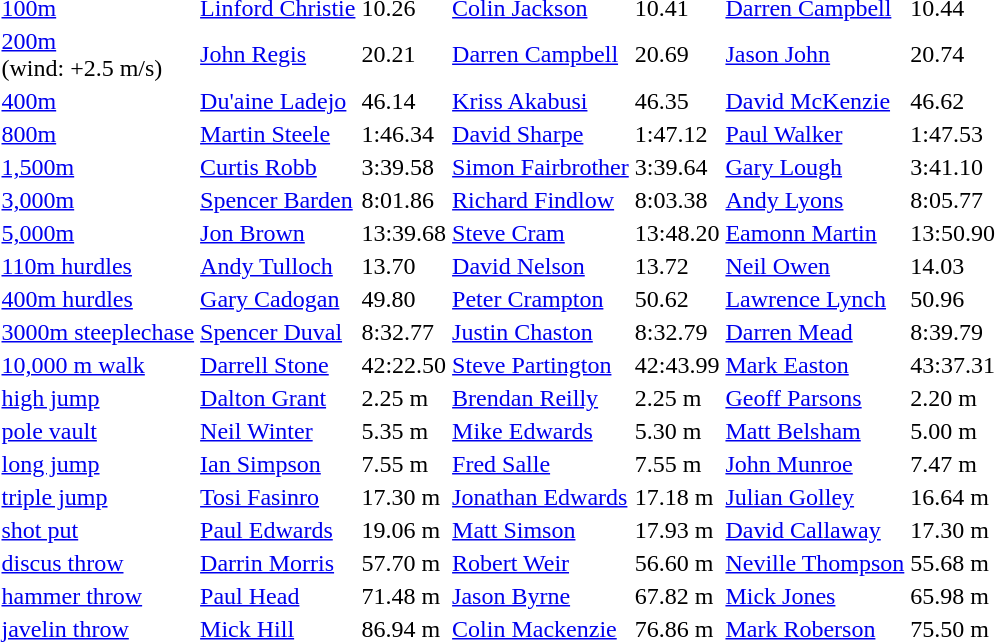<table>
<tr>
<td><a href='#'>100m</a></td>
<td><a href='#'>Linford Christie</a></td>
<td>10.26</td>
<td> <a href='#'>Colin Jackson</a></td>
<td>10.41</td>
<td><a href='#'>Darren Campbell</a></td>
<td>10.44</td>
</tr>
<tr>
<td><a href='#'>200m</a><br>(wind: +2.5 m/s)</td>
<td><a href='#'>John Regis</a></td>
<td>20.21 </td>
<td><a href='#'>Darren Campbell</a></td>
<td>20.69 </td>
<td><a href='#'>Jason John</a></td>
<td>20.74 </td>
</tr>
<tr>
<td><a href='#'>400m</a></td>
<td><a href='#'>Du'aine Ladejo</a></td>
<td>46.14</td>
<td><a href='#'>Kriss Akabusi</a></td>
<td>46.35</td>
<td><a href='#'>David McKenzie</a></td>
<td>46.62</td>
</tr>
<tr>
<td><a href='#'>800m</a></td>
<td><a href='#'>Martin Steele</a></td>
<td>1:46.34</td>
<td><a href='#'>David Sharpe</a></td>
<td>1:47.12</td>
<td><a href='#'>Paul Walker</a></td>
<td>1:47.53</td>
</tr>
<tr>
<td><a href='#'>1,500m</a></td>
<td><a href='#'>Curtis Robb</a></td>
<td>3:39.58</td>
<td><a href='#'>Simon Fairbrother</a></td>
<td>3:39.64</td>
<td><a href='#'>Gary Lough</a></td>
<td>3:41.10</td>
</tr>
<tr>
<td><a href='#'>3,000m</a></td>
<td><a href='#'>Spencer Barden</a></td>
<td>8:01.86</td>
<td><a href='#'>Richard Findlow</a></td>
<td>8:03.38</td>
<td><a href='#'>Andy Lyons</a></td>
<td>8:05.77</td>
</tr>
<tr>
<td><a href='#'>5,000m</a></td>
<td><a href='#'>Jon Brown</a></td>
<td>13:39.68</td>
<td><a href='#'>Steve Cram</a></td>
<td>13:48.20</td>
<td><a href='#'>Eamonn Martin</a></td>
<td>13:50.90</td>
</tr>
<tr>
<td><a href='#'>110m hurdles</a></td>
<td><a href='#'>Andy Tulloch</a></td>
<td>13.70</td>
<td><a href='#'>David Nelson</a></td>
<td>13.72</td>
<td><a href='#'>Neil Owen</a></td>
<td>14.03</td>
</tr>
<tr>
<td><a href='#'>400m hurdles</a></td>
<td><a href='#'>Gary Cadogan</a></td>
<td>49.80</td>
<td><a href='#'>Peter Crampton</a></td>
<td>50.62</td>
<td><a href='#'>Lawrence Lynch</a></td>
<td>50.96</td>
</tr>
<tr>
<td><a href='#'>3000m steeplechase</a></td>
<td><a href='#'>Spencer Duval</a></td>
<td>8:32.77</td>
<td><a href='#'>Justin Chaston</a></td>
<td>8:32.79</td>
<td><a href='#'>Darren Mead</a></td>
<td>8:39.79</td>
</tr>
<tr>
<td><a href='#'>10,000 m walk</a></td>
<td><a href='#'>Darrell Stone</a></td>
<td>42:22.50</td>
<td><a href='#'>Steve Partington</a></td>
<td>42:43.99</td>
<td><a href='#'>Mark Easton</a></td>
<td>43:37.31</td>
</tr>
<tr>
<td><a href='#'>high jump</a></td>
<td><a href='#'>Dalton Grant</a></td>
<td>2.25 m</td>
<td><a href='#'>Brendan Reilly</a></td>
<td>2.25 m</td>
<td> <a href='#'>Geoff Parsons</a></td>
<td>2.20 m</td>
</tr>
<tr>
<td><a href='#'>pole vault</a></td>
<td><a href='#'>Neil Winter</a></td>
<td>5.35 m</td>
<td><a href='#'>Mike Edwards</a></td>
<td>5.30 m</td>
<td><a href='#'>Matt Belsham</a></td>
<td>5.00 m</td>
</tr>
<tr>
<td><a href='#'>long jump</a></td>
<td><a href='#'>Ian Simpson</a></td>
<td>7.55 m</td>
<td><a href='#'>Fred Salle</a></td>
<td>7.55 m</td>
<td><a href='#'>John Munroe</a></td>
<td>7.47 m</td>
</tr>
<tr>
<td><a href='#'>triple jump</a></td>
<td><a href='#'>Tosi Fasinro</a></td>
<td>17.30 m </td>
<td><a href='#'>Jonathan Edwards</a></td>
<td>17.18 m </td>
<td><a href='#'>Julian Golley</a></td>
<td>16.64 m</td>
</tr>
<tr>
<td><a href='#'>shot put</a></td>
<td> <a href='#'>Paul Edwards</a></td>
<td>19.06 m</td>
<td><a href='#'>Matt Simson</a></td>
<td>17.93 m</td>
<td><a href='#'>David Callaway</a></td>
<td>17.30 m</td>
</tr>
<tr>
<td><a href='#'>discus throw</a></td>
<td> <a href='#'>Darrin Morris</a></td>
<td>57.70 m</td>
<td><a href='#'>Robert Weir</a></td>
<td>56.60 m</td>
<td><a href='#'>Neville Thompson</a></td>
<td>55.68 m</td>
</tr>
<tr>
<td><a href='#'>hammer throw</a></td>
<td><a href='#'>Paul Head</a></td>
<td>71.48 m</td>
<td><a href='#'>Jason Byrne</a></td>
<td>67.82 m</td>
<td><a href='#'>Mick Jones</a></td>
<td>65.98 m</td>
</tr>
<tr>
<td><a href='#'>javelin throw</a></td>
<td><a href='#'>Mick Hill</a></td>
<td>86.94 m</td>
<td><a href='#'>Colin Mackenzie</a></td>
<td>76.86 m</td>
<td><a href='#'>Mark Roberson</a></td>
<td>75.50 m</td>
</tr>
</table>
